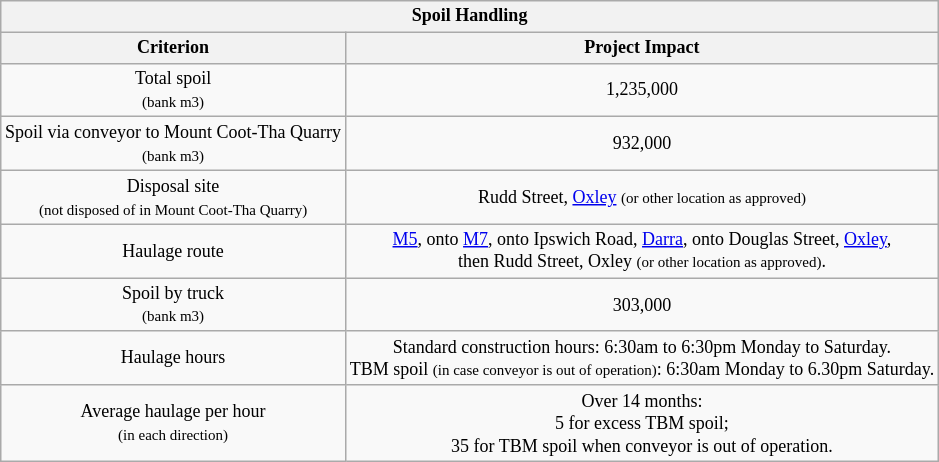<table class="wikitable" style="text-align:center;font-size: 9pt">
<tr>
<th colspan=2>Spoil Handling</th>
</tr>
<tr>
<th>Criterion</th>
<th>Project Impact</th>
</tr>
<tr>
<td>Total spoil<br><small>(bank m3)</small></td>
<td>1,235,000</td>
</tr>
<tr>
<td>Spoil via conveyor to Mount Coot-Tha Quarry<br><small>(bank m3)</small></td>
<td>932,000</td>
</tr>
<tr>
<td>Disposal site<br><small>(not disposed of in Mount Coot-Tha Quarry)</small></td>
<td>Rudd Street, <a href='#'>Oxley</a> <small>(or other location as approved)</small></td>
</tr>
<tr>
<td>Haulage route</td>
<td><a href='#'>M5</a>, onto <a href='#'>M7</a>, onto Ipswich Road, <a href='#'>Darra</a>, onto Douglas Street, <a href='#'>Oxley</a>,<br>then Rudd Street, Oxley <small>(or other location as approved)</small>.</td>
</tr>
<tr>
<td>Spoil by truck<br><small>(bank m3)</small></td>
<td>303,000</td>
</tr>
<tr>
<td>Haulage hours</td>
<td>Standard construction hours: 6:30am to 6:30pm Monday to Saturday.<br>TBM spoil <small>(in case conveyor is out of operation)</small>: 6:30am Monday to 6.30pm Saturday.</td>
</tr>
<tr>
<td>Average haulage per hour<br><small>(in each direction)</small></td>
<td>Over 14 months:<br>5 for excess TBM spoil;<br>35 for TBM spoil when conveyor is out of operation.</td>
</tr>
</table>
